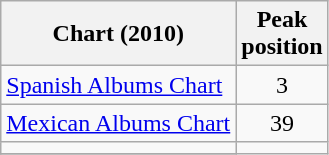<table class="wikitable sortable">
<tr>
<th align="left">Chart (2010)</th>
<th align="left">Peak<br>position</th>
</tr>
<tr>
<td><a href='#'>Spanish Albums Chart</a></td>
<td align="center">3</td>
</tr>
<tr>
<td><a href='#'>Mexican Albums Chart</a></td>
<td align="center">39</td>
</tr>
<tr>
<td></td>
</tr>
<tr>
</tr>
</table>
